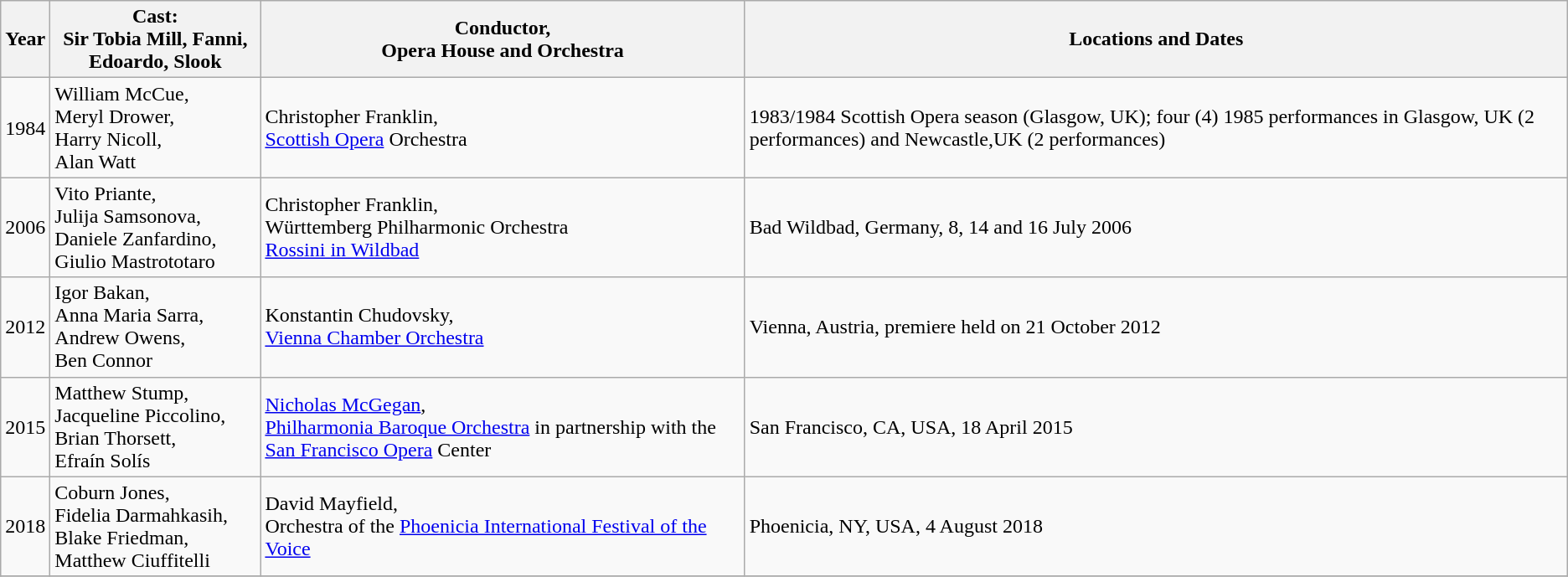<table class="wikitable">
<tr>
<th>Year</th>
<th width="160">Cast:<br>Sir Tobia Mill, Fanni,  Edoardo,  Slook</th>
<th>Conductor,<br>Opera House and Orchestra</th>
<th>Locations and Dates</th>
</tr>
<tr>
<td>1984</td>
<td>William McCue,<br>Meryl Drower,<br> Harry Nicoll, <br> Alan Watt</td>
<td>Christopher Franklin,<br><a href='#'>Scottish Opera</a> Orchestra</td>
<td>1983/1984 Scottish Opera season (Glasgow, UK); four (4) 1985 performances in Glasgow, UK (2 performances) and Newcastle,UK (2 performances)</td>
</tr>
<tr>
<td>2006</td>
<td>Vito Priante,<br>Julija Samsonova,<br>Daniele Zanfardino,<br>Giulio Mastrototaro</td>
<td>Christopher Franklin,<br>Württemberg Philharmonic Orchestra<br><a href='#'>Rossini in Wildbad</a></td>
<td>Bad Wildbad, Germany, 8, 14 and 16 July 2006</td>
</tr>
<tr>
<td>2012</td>
<td>Igor Bakan,<br>Anna Maria Sarra,<br>Andrew Owens,<br>Ben Connor</td>
<td>Konstantin Chudovsky,<br><a href='#'>Vienna Chamber Orchestra</a></td>
<td>Vienna, Austria, premiere held on 21 October 2012</td>
</tr>
<tr>
<td>2015</td>
<td>Matthew Stump,<br>Jacqueline Piccolino,<br>Brian Thorsett,<br>Efraín Solís</td>
<td><a href='#'>Nicholas McGegan</a>,<br> <a href='#'>Philharmonia Baroque Orchestra</a> in partnership with the <a href='#'>San Francisco Opera</a> Center</td>
<td>San Francisco, CA, USA, 18 April 2015</td>
</tr>
<tr>
<td>2018</td>
<td>Coburn Jones,<br>Fidelia Darmahkasih,<br>Blake Friedman,<br>Matthew Ciuffitelli</td>
<td>David Mayfield,<br>Orchestra of the <a href='#'>Phoenicia International Festival of the Voice</a></td>
<td>Phoenicia, NY, USA, 4 August 2018</td>
</tr>
<tr>
</tr>
</table>
